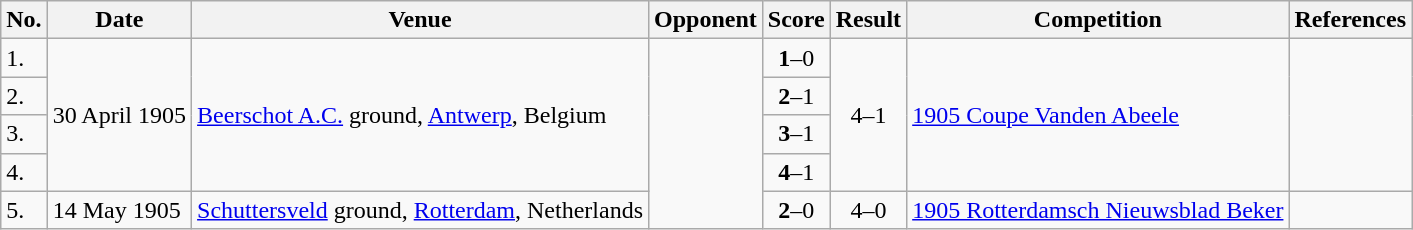<table class="wikitable sortable plainrowheaders">
<tr>
<th scope=col>No.</th>
<th scope=col>Date</th>
<th scope=col>Venue</th>
<th scope=col>Opponent</th>
<th scope=col>Score</th>
<th scope=col>Result</th>
<th scope=col>Competition</th>
<th scope=col>References</th>
</tr>
<tr>
<td>1.</td>
<td rowspan="4">30 April 1905</td>
<td rowspan="4"><a href='#'>Beerschot A.C.</a> ground, <a href='#'>Antwerp</a>, Belgium</td>
<td rowspan="5"></td>
<td align=center><strong>1</strong>–0</td>
<td rowspan="4" style="text-align:center">4–1</td>
<td rowspan="4"><a href='#'>1905 Coupe Vanden Abeele</a></td>
<td rowspan="4"></td>
</tr>
<tr>
<td>2.</td>
<td align=center><strong>2</strong>–1</td>
</tr>
<tr>
<td>3.</td>
<td align=center><strong>3</strong>–1</td>
</tr>
<tr>
<td>4.</td>
<td align=center><strong>4</strong>–1</td>
</tr>
<tr>
<td>5.</td>
<td>14 May 1905</td>
<td><a href='#'>Schuttersveld</a> ground, <a href='#'>Rotterdam</a>, Netherlands</td>
<td align=center><strong>2</strong>–0</td>
<td style="text-align:center">4–0</td>
<td><a href='#'>1905 Rotterdamsch Nieuwsblad Beker</a></td>
<td></td>
</tr>
</table>
